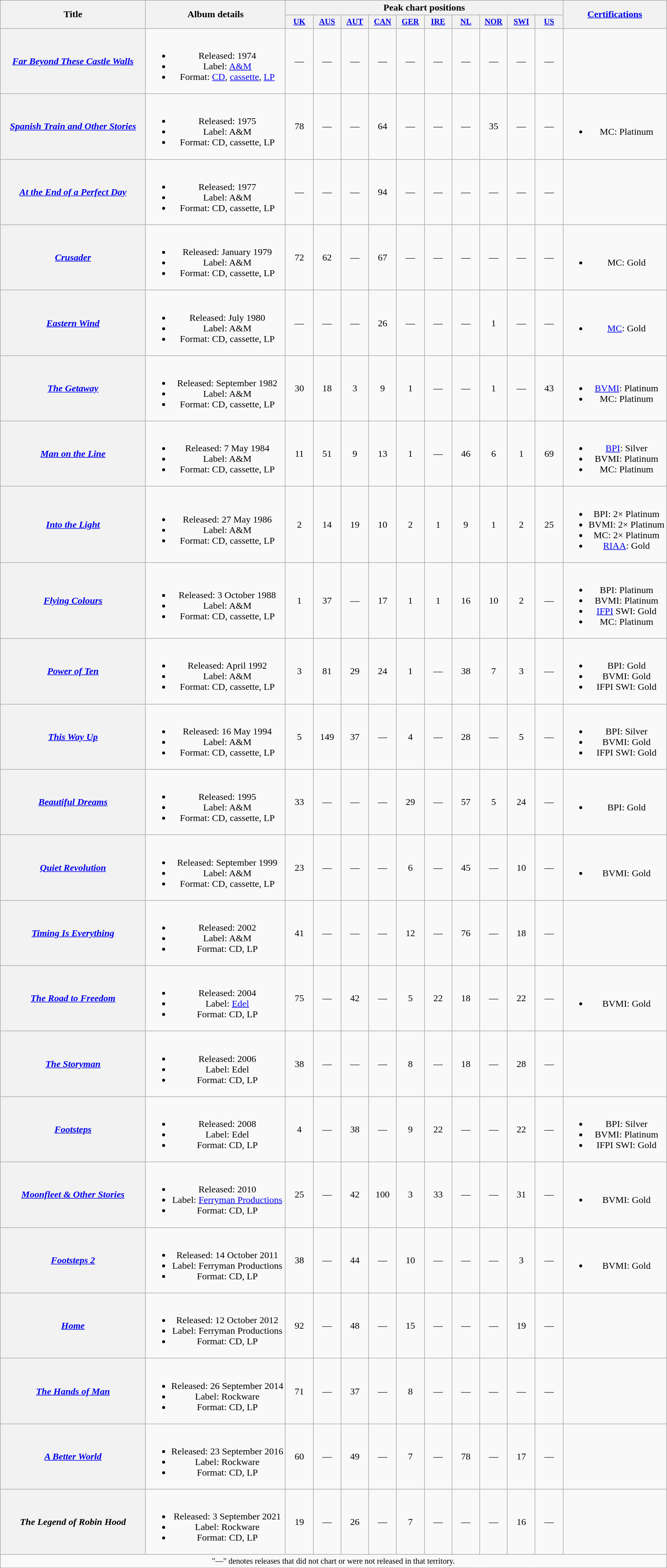<table class="wikitable plainrowheaders" style="text-align:center;">
<tr>
<th scope="col" rowspan="2" style="width:15em;">Title</th>
<th scope="col" rowspan="2">Album details</th>
<th scope="col" colspan="10">Peak chart positions</th>
<th scope="col" rowspan="2"><a href='#'>Certifications</a></th>
</tr>
<tr>
<th scope="col" style="width:3em;font-size:85%"><a href='#'>UK</a><br></th>
<th scope="col" style="width:3em;font-size:85%"><a href='#'>AUS</a><br></th>
<th scope="col" style="width:3em;font-size:85%"><a href='#'>AUT</a><br></th>
<th scope="col" style="width:3em;font-size:85%"><a href='#'>CAN</a></th>
<th scope="col" style="width:3em;font-size:85%"><a href='#'>GER</a><br></th>
<th scope="col" style="width:3em;font-size:85%"><a href='#'>IRE</a></th>
<th scope="col" style="width:3em;font-size:85%"><a href='#'>NL</a><br></th>
<th scope="col" style="width:3em;font-size:85%"><a href='#'>NOR</a><br></th>
<th scope="col" style="width:3em;font-size:85%"><a href='#'>SWI</a><br></th>
<th scope="col" style="width:3em;font-size:85%"><a href='#'>US</a><br></th>
</tr>
<tr>
<th scope="row"><em><a href='#'>Far Beyond These Castle Walls</a></em></th>
<td><br><ul><li>Released: 1974</li><li>Label: <a href='#'>A&M</a></li><li>Format: <a href='#'>CD</a>, <a href='#'>cassette</a>, <a href='#'>LP</a></li></ul></td>
<td>—</td>
<td>—</td>
<td>—</td>
<td>—</td>
<td>—</td>
<td>—</td>
<td>—</td>
<td>—</td>
<td>—</td>
<td>—</td>
<td></td>
</tr>
<tr>
<th scope="row"><em><a href='#'>Spanish Train and Other Stories</a></em></th>
<td><br><ul><li>Released: 1975</li><li>Label: A&M</li><li>Format: CD, cassette, LP</li></ul></td>
<td>78</td>
<td>—</td>
<td>—</td>
<td>64</td>
<td>—</td>
<td>—</td>
<td>—</td>
<td>35</td>
<td>—</td>
<td>—</td>
<td><br><ul><li>MC: Platinum</li></ul></td>
</tr>
<tr>
<th scope="row"><em><a href='#'>At the End of a Perfect Day</a></em></th>
<td><br><ul><li>Released: 1977</li><li>Label: A&M</li><li>Format: CD, cassette, LP</li></ul></td>
<td>—</td>
<td>—</td>
<td>—</td>
<td>94</td>
<td>—</td>
<td>—</td>
<td>—</td>
<td>—</td>
<td>—</td>
<td>—</td>
<td></td>
</tr>
<tr>
<th scope="row"><em><a href='#'>Crusader</a></em></th>
<td><br><ul><li>Released: January 1979</li><li>Label: A&M</li><li>Format: CD, cassette, LP</li></ul></td>
<td>72</td>
<td>62</td>
<td>—</td>
<td>67</td>
<td>—</td>
<td>—</td>
<td>—</td>
<td>—</td>
<td>—</td>
<td>—</td>
<td><br><ul><li>MC: Gold</li></ul></td>
</tr>
<tr>
<th scope="row"><em><a href='#'>Eastern Wind</a></em></th>
<td><br><ul><li>Released: July 1980</li><li>Label: A&M</li><li>Format: CD, cassette, LP</li></ul></td>
<td>—</td>
<td>—</td>
<td>—</td>
<td>26</td>
<td>—</td>
<td>—</td>
<td>—</td>
<td>1</td>
<td>—</td>
<td>—</td>
<td><br><ul><li><a href='#'>MC</a>: Gold</li></ul></td>
</tr>
<tr>
<th scope="row"><em><a href='#'>The Getaway</a></em></th>
<td><br><ul><li>Released: September 1982</li><li>Label: A&M</li><li>Format: CD, cassette, LP</li></ul></td>
<td>30</td>
<td>18</td>
<td>3</td>
<td>9</td>
<td>1</td>
<td>—</td>
<td>—</td>
<td>1</td>
<td>—</td>
<td>43</td>
<td><br><ul><li><a href='#'>BVMI</a>: Platinum</li><li>MC: Platinum</li></ul></td>
</tr>
<tr>
<th scope="row"><em><a href='#'>Man on the Line</a></em></th>
<td><br><ul><li>Released: 7 May 1984</li><li>Label: A&M</li><li>Format: CD, cassette, LP</li></ul></td>
<td>11</td>
<td>51</td>
<td>9</td>
<td>13</td>
<td>1</td>
<td>—</td>
<td>46</td>
<td>6</td>
<td>1</td>
<td>69</td>
<td><br><ul><li><a href='#'>BPI</a>: Silver</li><li>BVMI: Platinum</li><li>MC: Platinum</li></ul></td>
</tr>
<tr>
<th scope="row"><em><a href='#'>Into the Light</a></em></th>
<td><br><ul><li>Released: 27 May 1986</li><li>Label: A&M</li><li>Format: CD, cassette, LP</li></ul></td>
<td>2</td>
<td>14</td>
<td>19</td>
<td>10</td>
<td>2</td>
<td>1</td>
<td>9</td>
<td>1</td>
<td>2</td>
<td>25</td>
<td><br><ul><li>BPI: 2× Platinum</li><li>BVMI: 2× Platinum</li><li>MC: 2× Platinum</li><li><a href='#'>RIAA</a>: Gold</li></ul></td>
</tr>
<tr>
<th scope="row"><em><a href='#'>Flying Colours</a></em></th>
<td><br><ul><li>Released: 3 October 1988</li><li>Label: A&M</li><li>Format: CD, cassette, LP</li></ul></td>
<td>1</td>
<td>37</td>
<td>—</td>
<td>17</td>
<td>1</td>
<td>1</td>
<td>16</td>
<td>10</td>
<td>2</td>
<td>—</td>
<td><br><ul><li>BPI: Platinum</li><li>BVMI: Platinum</li><li><a href='#'>IFPI</a> SWI: Gold</li><li>MC: Platinum</li></ul></td>
</tr>
<tr>
<th scope="row"><em><a href='#'>Power of Ten</a></em></th>
<td><br><ul><li>Released: April 1992</li><li>Label: A&M</li><li>Format: CD, cassette, LP</li></ul></td>
<td>3</td>
<td>81</td>
<td>29</td>
<td>24</td>
<td>1</td>
<td>—</td>
<td>38</td>
<td>7</td>
<td>3</td>
<td>—</td>
<td><br><ul><li>BPI: Gold</li><li>BVMI: Gold</li><li>IFPI SWI: Gold</li></ul></td>
</tr>
<tr>
<th scope="row"><em><a href='#'>This Way Up</a></em></th>
<td><br><ul><li>Released: 16 May 1994</li><li>Label: A&M</li><li>Format: CD, cassette, LP</li></ul></td>
<td>5</td>
<td>149</td>
<td>37</td>
<td>—</td>
<td>4</td>
<td>—</td>
<td>28</td>
<td>—</td>
<td>5</td>
<td>—</td>
<td><br><ul><li>BPI: Silver</li><li>BVMI: Gold</li><li>IFPI SWI: Gold</li></ul></td>
</tr>
<tr>
<th scope="row"><em><a href='#'>Beautiful Dreams</a></em></th>
<td><br><ul><li>Released: 1995</li><li>Label: A&M</li><li>Format: CD, cassette, LP</li></ul></td>
<td>33</td>
<td>—</td>
<td>—</td>
<td>—</td>
<td>29</td>
<td>—</td>
<td>57</td>
<td>5</td>
<td>24</td>
<td>—</td>
<td><br><ul><li>BPI: Gold</li></ul></td>
</tr>
<tr>
<th scope="row"><em><a href='#'>Quiet Revolution</a></em></th>
<td><br><ul><li>Released: September 1999</li><li>Label: A&M</li><li>Format: CD, cassette, LP</li></ul></td>
<td>23</td>
<td>—</td>
<td>—</td>
<td>—</td>
<td>6</td>
<td>—</td>
<td>45</td>
<td>—</td>
<td>10</td>
<td>—</td>
<td><br><ul><li>BVMI: Gold</li></ul></td>
</tr>
<tr>
<th scope="row"><em><a href='#'>Timing Is Everything</a></em></th>
<td><br><ul><li>Released: 2002</li><li>Label: A&M</li><li>Format: CD, LP</li></ul></td>
<td>41</td>
<td>—</td>
<td>—</td>
<td>—</td>
<td>12</td>
<td>—</td>
<td>76</td>
<td>—</td>
<td>18</td>
<td>—</td>
<td></td>
</tr>
<tr>
<th scope="row"><em><a href='#'>The Road to Freedom</a></em></th>
<td><br><ul><li>Released: 2004</li><li>Label: <a href='#'>Edel</a></li><li>Format: CD, LP</li></ul></td>
<td>75</td>
<td>—</td>
<td>42</td>
<td>—</td>
<td>5</td>
<td>22</td>
<td>18</td>
<td>—</td>
<td>22</td>
<td>—</td>
<td><br><ul><li>BVMI: Gold</li></ul></td>
</tr>
<tr>
<th scope="row"><em><a href='#'>The Storyman</a></em></th>
<td><br><ul><li>Released: 2006</li><li>Label: Edel</li><li>Format: CD, LP</li></ul></td>
<td>38</td>
<td>—</td>
<td>—</td>
<td>—</td>
<td>8</td>
<td>—</td>
<td>18</td>
<td>—</td>
<td>28</td>
<td>—</td>
<td></td>
</tr>
<tr>
<th scope="row"><em><a href='#'>Footsteps</a></em></th>
<td><br><ul><li>Released: 2008</li><li>Label: Edel</li><li>Format: CD, LP</li></ul></td>
<td>4</td>
<td>—</td>
<td>38</td>
<td>—</td>
<td>9</td>
<td>22</td>
<td>—</td>
<td>—</td>
<td>22</td>
<td>—</td>
<td><br><ul><li>BPI: Silver</li><li>BVMI: Platinum</li><li>IFPI SWI: Gold</li></ul></td>
</tr>
<tr>
<th scope="row"><em><a href='#'>Moonfleet & Other Stories</a></em></th>
<td><br><ul><li>Released: 2010</li><li>Label: <a href='#'>Ferryman Productions</a></li><li>Format: CD, LP</li></ul></td>
<td>25</td>
<td>—</td>
<td>42</td>
<td>100</td>
<td>3</td>
<td>33</td>
<td>—</td>
<td>—</td>
<td>31</td>
<td>—</td>
<td><br><ul><li>BVMI: Gold</li></ul></td>
</tr>
<tr>
<th scope="row"><em><a href='#'>Footsteps 2</a></em></th>
<td><br><ul><li>Released: 14 October 2011</li><li>Label: Ferryman Productions</li><li>Format: CD, LP</li></ul></td>
<td>38</td>
<td>—</td>
<td>44</td>
<td>—</td>
<td>10</td>
<td>—</td>
<td>—</td>
<td>—</td>
<td>3</td>
<td>—</td>
<td><br><ul><li>BVMI: Gold</li></ul></td>
</tr>
<tr>
<th scope="row"><em><a href='#'>Home</a></em></th>
<td><br><ul><li>Released: 12 October 2012</li><li>Label: Ferryman Productions</li><li>Format: CD, LP</li></ul></td>
<td>92</td>
<td>—</td>
<td>48</td>
<td>—</td>
<td>15</td>
<td>—</td>
<td>—</td>
<td>—</td>
<td>19</td>
<td>—</td>
<td></td>
</tr>
<tr>
<th scope="row"><em><a href='#'>The Hands of Man</a></em></th>
<td><br><ul><li>Released: 26 September 2014</li><li>Label: Rockware</li><li>Format: CD, LP</li></ul></td>
<td>71</td>
<td>—</td>
<td>37</td>
<td>—</td>
<td>8</td>
<td>—</td>
<td>—</td>
<td>—</td>
<td>—</td>
<td>—</td>
<td></td>
</tr>
<tr>
<th scope="row"><em><a href='#'>A Better World</a></em></th>
<td><br><ul><li>Released: 23 September 2016</li><li>Label: Rockware</li><li>Format: CD, LP</li></ul></td>
<td>60</td>
<td>—</td>
<td>49</td>
<td>—</td>
<td>7</td>
<td>—</td>
<td>78</td>
<td>—</td>
<td>17</td>
<td>—</td>
<td></td>
</tr>
<tr>
<th scope="row"><em>The Legend of Robin Hood</em></th>
<td><br><ul><li>Released: 3 September 2021</li><li>Label: Rockware</li><li>Format: CD, LP</li></ul></td>
<td>19</td>
<td>—</td>
<td>26</td>
<td>—</td>
<td>7</td>
<td>—</td>
<td>—</td>
<td>—</td>
<td>16</td>
<td>—</td>
<td></td>
</tr>
<tr>
<td colspan="13" style="text-align:center; font-size:85%">"—" denotes releases that did not chart or were not released in that territory.</td>
</tr>
</table>
